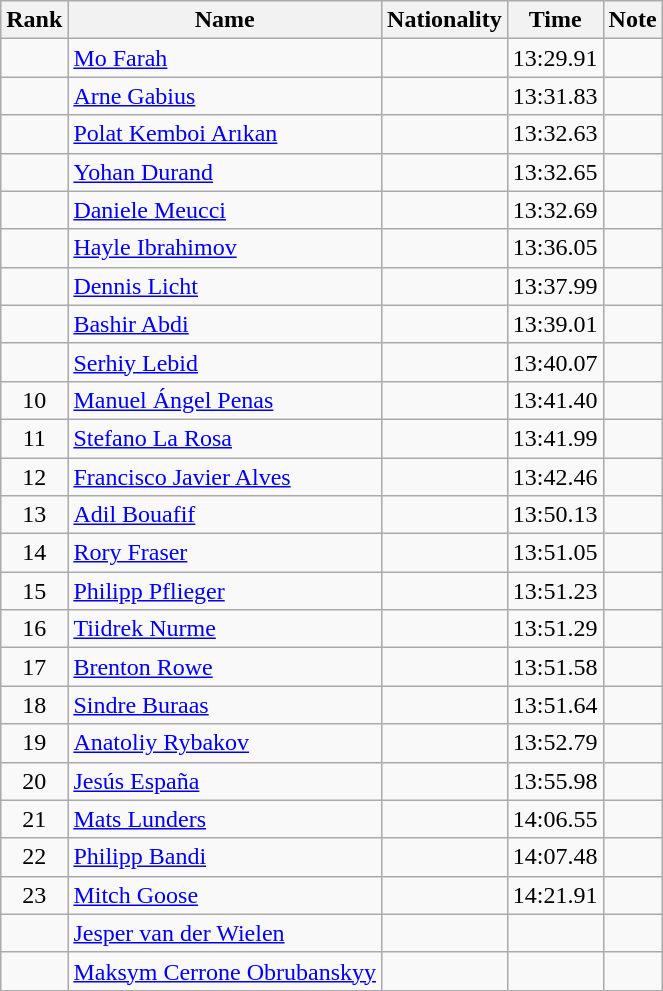<table class="wikitable sortable" style="text-align:center">
<tr>
<th>Rank</th>
<th>Name</th>
<th>Nationality</th>
<th>Time</th>
<th>Note</th>
</tr>
<tr>
<td></td>
<td align="left"><a href='#'>Mo Farah</a></td>
<td align=left></td>
<td>13:29.91</td>
<td></td>
</tr>
<tr>
<td></td>
<td align="left"><a href='#'>Arne Gabius</a></td>
<td align=left></td>
<td>13:31.83</td>
<td></td>
</tr>
<tr>
<td></td>
<td align="left"><a href='#'>Polat Kemboi Arıkan</a></td>
<td align=left></td>
<td>13:32.63</td>
<td></td>
</tr>
<tr>
<td></td>
<td align="left"><a href='#'>Yohan Durand</a></td>
<td align=left></td>
<td>13:32.65</td>
<td></td>
</tr>
<tr>
<td></td>
<td align="left"><a href='#'>Daniele Meucci</a></td>
<td align=left></td>
<td>13:32.69</td>
<td></td>
</tr>
<tr>
<td></td>
<td align="left"><a href='#'>Hayle Ibrahimov</a></td>
<td align=left></td>
<td>13:36.05</td>
<td></td>
</tr>
<tr>
<td></td>
<td align="left"><a href='#'>Dennis Licht</a></td>
<td align=left></td>
<td>13:37.99</td>
<td></td>
</tr>
<tr>
<td></td>
<td align="left"><a href='#'>Bashir Abdi</a></td>
<td align=left></td>
<td>13:39.01</td>
<td></td>
</tr>
<tr>
<td></td>
<td align="left"><a href='#'>Serhiy Lebid</a></td>
<td align=left></td>
<td>13:40.07</td>
<td></td>
</tr>
<tr>
<td>10</td>
<td align="left"><a href='#'>Manuel Ángel Penas</a></td>
<td align=left></td>
<td>13:41.40</td>
<td></td>
</tr>
<tr>
<td>11</td>
<td align="left"><a href='#'>Stefano La Rosa</a></td>
<td align=left></td>
<td>13:41.99</td>
<td></td>
</tr>
<tr>
<td>12</td>
<td align="left"><a href='#'>Francisco Javier Alves</a></td>
<td align=left></td>
<td>13:42.46</td>
<td></td>
</tr>
<tr>
<td>13</td>
<td align="left"><a href='#'>Adil Bouafif</a></td>
<td align=left></td>
<td>13:50.13</td>
<td></td>
</tr>
<tr>
<td>14</td>
<td align="left"><a href='#'>Rory Fraser</a></td>
<td align=left></td>
<td>13:51.05</td>
<td></td>
</tr>
<tr>
<td>15</td>
<td align="left"><a href='#'>Philipp Pflieger</a></td>
<td align=left></td>
<td>13:51.23</td>
<td></td>
</tr>
<tr>
<td>16</td>
<td align="left"><a href='#'>Tiidrek Nurme</a></td>
<td align=left></td>
<td>13:51.29</td>
<td></td>
</tr>
<tr>
<td>17</td>
<td align="left"><a href='#'>Brenton Rowe</a></td>
<td align=left></td>
<td>13:51.58</td>
<td></td>
</tr>
<tr>
<td>18</td>
<td align="left"><a href='#'>Sindre Buraas</a></td>
<td align=left></td>
<td>13:51.64</td>
<td></td>
</tr>
<tr>
<td>19</td>
<td align="left"><a href='#'>Anatoliy Rybakov</a></td>
<td align=left></td>
<td>13:52.79</td>
<td></td>
</tr>
<tr>
<td>20</td>
<td align="left"><a href='#'>Jesús España</a></td>
<td align=left></td>
<td>13:55.98</td>
<td></td>
</tr>
<tr>
<td>21</td>
<td align="left"><a href='#'>Mats Lunders</a></td>
<td align=left></td>
<td>14:06.55</td>
<td></td>
</tr>
<tr>
<td>22</td>
<td align="left"><a href='#'>Philipp Bandi</a></td>
<td align=left></td>
<td>14:07.48</td>
<td></td>
</tr>
<tr>
<td>23</td>
<td align="left"><a href='#'>Mitch Goose</a></td>
<td align=left></td>
<td>14:21.91</td>
<td></td>
</tr>
<tr>
<td></td>
<td align="left"><a href='#'>Jesper van der Wielen</a></td>
<td align=left></td>
<td></td>
<td></td>
</tr>
<tr>
<td></td>
<td align="left"><a href='#'>Maksym Cerrone Obrubanskyy</a></td>
<td align=left></td>
<td></td>
<td></td>
</tr>
</table>
